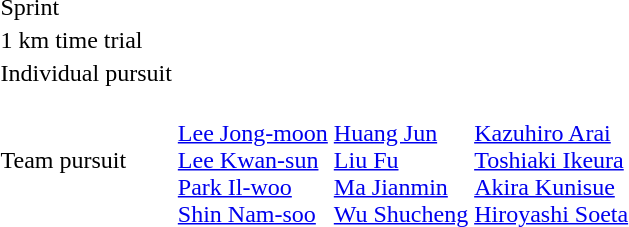<table>
<tr>
<td>Sprint</td>
<td></td>
<td></td>
<td></td>
</tr>
<tr>
<td>1 km time trial</td>
<td></td>
<td></td>
<td></td>
</tr>
<tr>
<td>Individual pursuit</td>
<td></td>
<td></td>
<td></td>
</tr>
<tr>
<td>Team pursuit</td>
<td><br><a href='#'>Lee Jong-moon</a><br><a href='#'>Lee Kwan-sun</a><br><a href='#'>Park Il-woo</a><br><a href='#'>Shin Nam-soo</a></td>
<td><br><a href='#'>Huang Jun</a><br><a href='#'>Liu Fu</a><br><a href='#'>Ma Jianmin</a><br><a href='#'>Wu Shucheng</a></td>
<td><br><a href='#'>Kazuhiro Arai</a><br><a href='#'>Toshiaki Ikeura</a><br><a href='#'>Akira Kunisue</a><br><a href='#'>Hiroyashi Soeta</a></td>
</tr>
</table>
